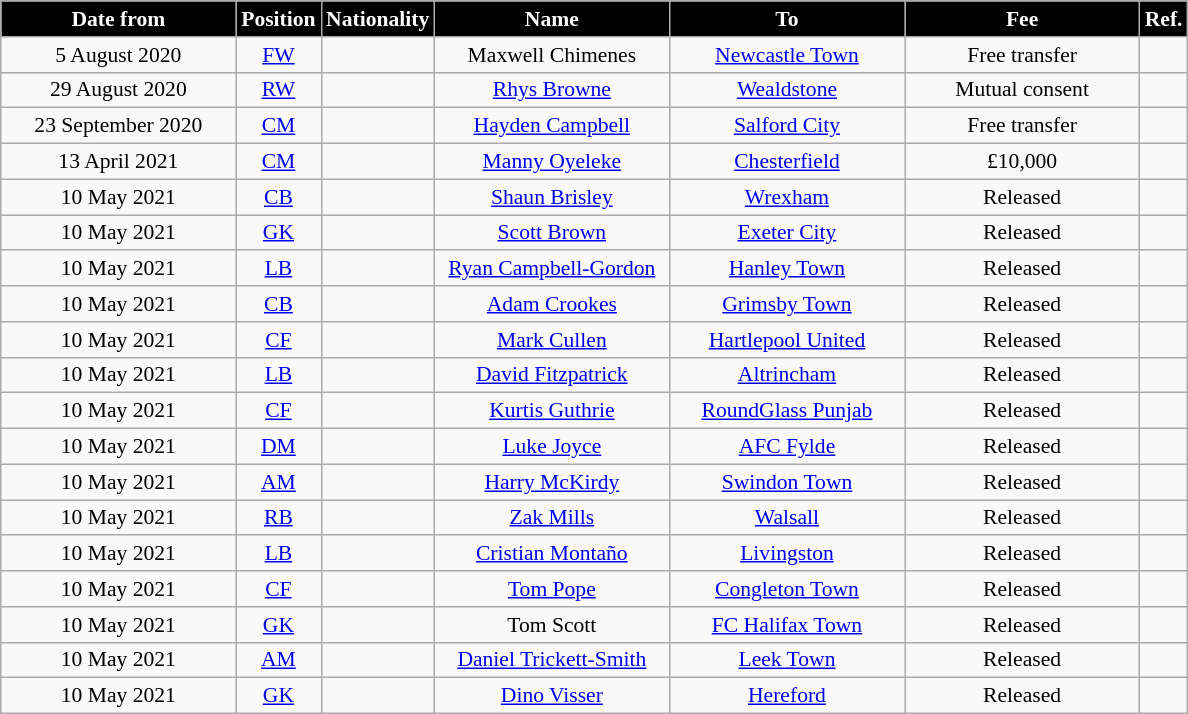<table class="wikitable"  style="text-align:center; font-size:90%; ">
<tr>
<th style="background:#000000; color:#FFFFFF; width:150px;">Date from</th>
<th style="background:#000000; color:#FFFFFF; width:50px;">Position</th>
<th style="background:#000000; color:#FFFFFF; width:50px;">Nationality</th>
<th style="background:#000000; color:#FFFFFF; width:150px;">Name</th>
<th style="background:#000000; color:#FFFFFF; width:150px;">To</th>
<th style="background:#000000; color:#FFFFFF; width:150px;">Fee</th>
<th style="background:#000000; color:#FFFFFF; width:25px;">Ref.</th>
</tr>
<tr>
<td>5 August 2020</td>
<td><a href='#'>FW</a></td>
<td></td>
<td>Maxwell Chimenes</td>
<td><a href='#'>Newcastle Town</a></td>
<td>Free transfer</td>
<td></td>
</tr>
<tr>
<td>29 August 2020</td>
<td><a href='#'>RW</a></td>
<td></td>
<td><a href='#'>Rhys Browne</a></td>
<td><a href='#'>Wealdstone</a></td>
<td>Mutual consent</td>
<td></td>
</tr>
<tr>
<td>23 September 2020</td>
<td><a href='#'>CM</a></td>
<td></td>
<td><a href='#'>Hayden Campbell</a></td>
<td><a href='#'>Salford City</a></td>
<td>Free transfer</td>
<td></td>
</tr>
<tr>
<td>13 April 2021</td>
<td><a href='#'>CM</a></td>
<td></td>
<td><a href='#'>Manny Oyeleke</a></td>
<td><a href='#'>Chesterfield</a></td>
<td>£10,000</td>
<td></td>
</tr>
<tr>
<td>10 May 2021</td>
<td><a href='#'>CB</a></td>
<td></td>
<td><a href='#'>Shaun Brisley</a></td>
<td> <a href='#'>Wrexham</a></td>
<td>Released</td>
<td></td>
</tr>
<tr>
<td>10 May 2021</td>
<td><a href='#'>GK</a></td>
<td></td>
<td><a href='#'>Scott Brown</a></td>
<td><a href='#'>Exeter City</a></td>
<td>Released</td>
<td></td>
</tr>
<tr>
<td>10 May 2021</td>
<td><a href='#'>LB</a></td>
<td></td>
<td><a href='#'>Ryan Campbell-Gordon</a></td>
<td><a href='#'>Hanley Town</a></td>
<td>Released</td>
<td></td>
</tr>
<tr>
<td>10 May 2021</td>
<td><a href='#'>CB</a></td>
<td></td>
<td><a href='#'>Adam Crookes</a></td>
<td><a href='#'>Grimsby Town</a></td>
<td>Released</td>
<td></td>
</tr>
<tr>
<td>10 May 2021</td>
<td><a href='#'>CF</a></td>
<td></td>
<td><a href='#'>Mark Cullen</a></td>
<td><a href='#'>Hartlepool United</a></td>
<td>Released</td>
<td></td>
</tr>
<tr>
<td>10 May 2021</td>
<td><a href='#'>LB</a></td>
<td></td>
<td><a href='#'>David Fitzpatrick</a></td>
<td><a href='#'>Altrincham</a></td>
<td>Released</td>
<td></td>
</tr>
<tr>
<td>10 May 2021</td>
<td><a href='#'>CF</a></td>
<td></td>
<td><a href='#'>Kurtis Guthrie</a></td>
<td> <a href='#'>RoundGlass Punjab</a></td>
<td>Released</td>
<td></td>
</tr>
<tr>
<td>10 May 2021</td>
<td><a href='#'>DM</a></td>
<td></td>
<td><a href='#'>Luke Joyce</a></td>
<td><a href='#'>AFC Fylde</a></td>
<td>Released</td>
<td></td>
</tr>
<tr>
<td>10 May 2021</td>
<td><a href='#'>AM</a></td>
<td></td>
<td><a href='#'>Harry McKirdy</a></td>
<td><a href='#'>Swindon Town</a></td>
<td>Released</td>
<td></td>
</tr>
<tr>
<td>10 May 2021</td>
<td><a href='#'>RB</a></td>
<td></td>
<td><a href='#'>Zak Mills</a></td>
<td><a href='#'>Walsall</a></td>
<td>Released</td>
<td></td>
</tr>
<tr>
<td>10 May 2021</td>
<td><a href='#'>LB</a></td>
<td></td>
<td><a href='#'>Cristian Montaño</a></td>
<td> <a href='#'>Livingston</a></td>
<td>Released</td>
<td></td>
</tr>
<tr>
<td>10 May 2021</td>
<td><a href='#'>CF</a></td>
<td></td>
<td><a href='#'>Tom Pope</a></td>
<td><a href='#'>Congleton Town</a></td>
<td>Released</td>
<td></td>
</tr>
<tr>
<td>10 May 2021</td>
<td><a href='#'>GK</a></td>
<td></td>
<td>Tom Scott</td>
<td><a href='#'>FC Halifax Town</a></td>
<td>Released</td>
<td></td>
</tr>
<tr>
<td>10 May 2021</td>
<td><a href='#'>AM</a></td>
<td></td>
<td><a href='#'>Daniel Trickett-Smith</a></td>
<td><a href='#'>Leek Town</a></td>
<td>Released</td>
<td></td>
</tr>
<tr>
<td>10 May 2021</td>
<td><a href='#'>GK</a></td>
<td></td>
<td><a href='#'>Dino Visser</a></td>
<td><a href='#'>Hereford</a></td>
<td>Released</td>
<td></td>
</tr>
</table>
